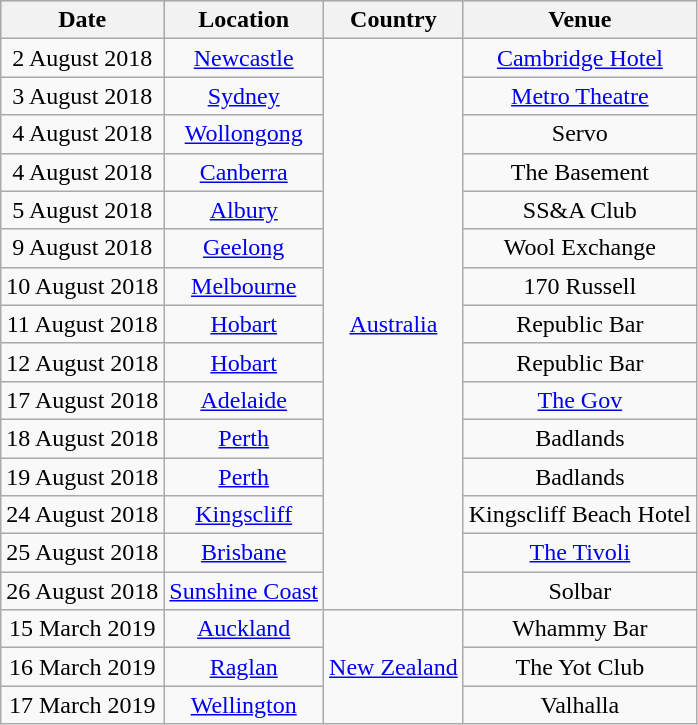<table class="wikitable" style="text-align:center;">
<tr bgcolor="#CCCCCC">
<th>Date</th>
<th>Location</th>
<th>Country</th>
<th>Venue</th>
</tr>
<tr>
<td>2 August 2018</td>
<td><a href='#'>Newcastle</a></td>
<td rowspan="15"><a href='#'>Australia</a></td>
<td><a href='#'>Cambridge Hotel</a></td>
</tr>
<tr>
<td>3 August 2018</td>
<td><a href='#'>Sydney</a></td>
<td><a href='#'>Metro Theatre</a></td>
</tr>
<tr>
<td>4 August 2018</td>
<td><a href='#'>Wollongong</a></td>
<td>Servo</td>
</tr>
<tr>
<td>4 August 2018</td>
<td><a href='#'>Canberra</a></td>
<td>The Basement</td>
</tr>
<tr>
<td>5 August 2018</td>
<td><a href='#'>Albury</a></td>
<td>SS&A Club</td>
</tr>
<tr>
<td>9 August 2018</td>
<td><a href='#'>Geelong</a></td>
<td>Wool Exchange</td>
</tr>
<tr>
<td>10 August 2018</td>
<td><a href='#'>Melbourne</a></td>
<td>170 Russell</td>
</tr>
<tr>
<td>11 August 2018</td>
<td><a href='#'>Hobart</a></td>
<td>Republic Bar</td>
</tr>
<tr>
<td>12 August 2018</td>
<td><a href='#'>Hobart</a></td>
<td>Republic Bar</td>
</tr>
<tr>
<td>17 August 2018</td>
<td><a href='#'>Adelaide</a></td>
<td><a href='#'>The Gov</a></td>
</tr>
<tr>
<td>18 August 2018</td>
<td><a href='#'>Perth</a></td>
<td>Badlands</td>
</tr>
<tr>
<td>19 August 2018</td>
<td><a href='#'>Perth</a></td>
<td>Badlands</td>
</tr>
<tr>
<td>24 August 2018</td>
<td><a href='#'>Kingscliff</a></td>
<td>Kingscliff Beach Hotel</td>
</tr>
<tr>
<td>25 August 2018</td>
<td><a href='#'>Brisbane</a></td>
<td><a href='#'>The Tivoli</a></td>
</tr>
<tr>
<td>26 August 2018</td>
<td><a href='#'>Sunshine Coast</a></td>
<td>Solbar</td>
</tr>
<tr>
<td>15 March 2019</td>
<td><a href='#'>Auckland</a></td>
<td rowspan="3"><a href='#'>New Zealand</a></td>
<td>Whammy Bar</td>
</tr>
<tr>
<td>16 March 2019</td>
<td><a href='#'>Raglan</a></td>
<td>The Yot Club</td>
</tr>
<tr>
<td>17 March 2019</td>
<td><a href='#'>Wellington</a></td>
<td>Valhalla</td>
</tr>
</table>
